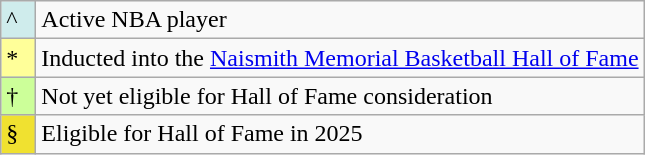<table class="wikitable">
<tr>
<td style="background:#CFECEC; width:1em">^</td>
<td>Active NBA player</td>
</tr>
<tr>
<td style="background:#FFFF99; width:1em">*</td>
<td>Inducted into the <a href='#'>Naismith Memorial Basketball Hall of Fame</a></td>
</tr>
<tr>
<td style="background:#CCFF99; width:1em">†</td>
<td>Not yet eligible for Hall of Fame consideration</td>
</tr>
<tr>
<td style="background:#F0E130; width:1em">§</td>
<td>Eligible for Hall of Fame in 2025</td>
</tr>
</table>
